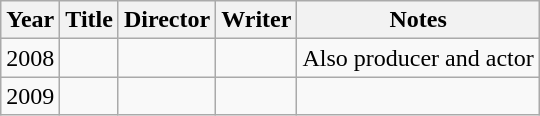<table class="wikitable">
<tr>
<th>Year</th>
<th>Title</th>
<th>Director</th>
<th>Writer</th>
<th>Notes</th>
</tr>
<tr>
<td>2008</td>
<td><em></em></td>
<td></td>
<td></td>
<td>Also producer and actor</td>
</tr>
<tr>
<td>2009</td>
<td><em></em></td>
<td></td>
<td></td>
</tr>
</table>
